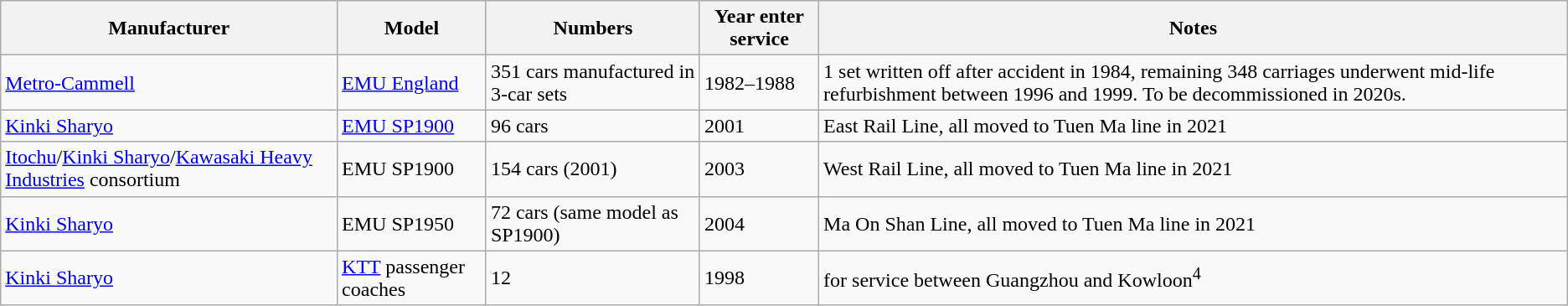<table class="wikitable">
<tr>
<th>Manufacturer</th>
<th>Model</th>
<th>Numbers</th>
<th>Year enter service</th>
<th>Notes</th>
</tr>
<tr>
<td><a href='#'>Metro-Cammell</a></td>
<td><a href='#'>EMU England</a></td>
<td>351 cars manufactured in 3-car sets </td>
<td>1982–1988</td>
<td>1 set written off after accident in 1984, remaining 348 carriages underwent mid-life refurbishment between 1996 and 1999. To be decommissioned in 2020s.</td>
</tr>
<tr>
<td><a href='#'>Kinki Sharyo</a></td>
<td><a href='#'>EMU SP1900</a></td>
<td>96 cars </td>
<td>2001</td>
<td>East Rail Line, all moved to Tuen Ma line in 2021</td>
</tr>
<tr>
<td><a href='#'>Itochu</a>/<a href='#'>Kinki Sharyo</a>/<a href='#'>Kawasaki Heavy Industries</a> consortium</td>
<td>EMU SP1900</td>
<td>154 cars (2001) </td>
<td>2003</td>
<td>West Rail Line, all moved to Tuen Ma line in 2021</td>
</tr>
<tr>
<td><a href='#'>Kinki Sharyo</a></td>
<td>EMU SP1950</td>
<td>72 cars (same model as SP1900) </td>
<td>2004</td>
<td>Ma On Shan Line, all moved to Tuen Ma line in 2021</td>
</tr>
<tr>
<td><a href='#'>Kinki Sharyo</a></td>
<td><a href='#'>KTT</a> passenger coaches</td>
<td>12</td>
<td>1998</td>
<td>for service between Guangzhou and Kowloon<sup>4</sup></td>
</tr>
</table>
